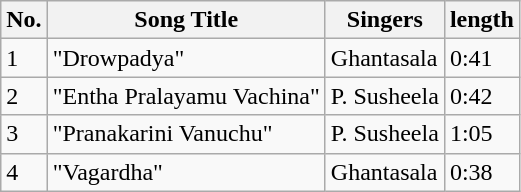<table class="wikitable">
<tr>
<th>No.</th>
<th>Song Title</th>
<th>Singers</th>
<th>length</th>
</tr>
<tr>
<td>1</td>
<td>"Drowpadya"</td>
<td>Ghantasala</td>
<td>0:41</td>
</tr>
<tr>
<td>2</td>
<td>"Entha Pralayamu Vachina"</td>
<td>P. Susheela</td>
<td>0:42</td>
</tr>
<tr>
<td>3</td>
<td>"Pranakarini Vanuchu"</td>
<td>P. Susheela</td>
<td>1:05</td>
</tr>
<tr>
<td>4</td>
<td>"Vagardha"</td>
<td>Ghantasala</td>
<td>0:38</td>
</tr>
</table>
